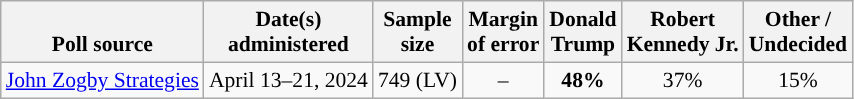<table class="wikitable sortable mw-datatable" style="font-size:90%;text-align:center;line-height:17px">
<tr valign=bottom>
<th>Poll source</th>
<th>Date(s)<br>administered</th>
<th>Sample<br>size</th>
<th>Margin<br>of error</th>
<th class="unsortable">Donald<br>Trump<br></th>
<th class="unsortable">Robert<br>Kennedy Jr.<br></th>
<th class="unsortable">Other /<br>Undecided</th>
</tr>
<tr>
<td style="text-align:left;"><a href='#'>John Zogby Strategies</a></td>
<td data-sort-value="2024-05-01">April 13–21, 2024</td>
<td>749 (LV)</td>
<td>–</td>
<td style="background-color:"><strong>48%</strong></td>
<td>37%</td>
<td>15%</td>
</tr>
</table>
